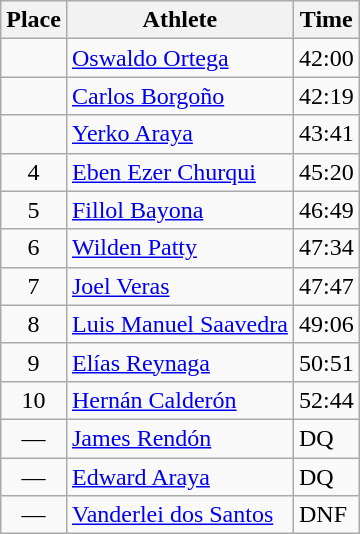<table class=wikitable>
<tr>
<th>Place</th>
<th>Athlete</th>
<th>Time</th>
</tr>
<tr>
<td align=center></td>
<td><a href='#'>Oswaldo Ortega</a> </td>
<td>42:00</td>
</tr>
<tr>
<td align=center></td>
<td><a href='#'>Carlos Borgoño</a> </td>
<td>42:19</td>
</tr>
<tr>
<td align=center></td>
<td><a href='#'>Yerko Araya</a> </td>
<td>43:41</td>
</tr>
<tr>
<td align=center>4</td>
<td><a href='#'>Eben Ezer Churqui</a> </td>
<td>45:20</td>
</tr>
<tr>
<td align=center>5</td>
<td><a href='#'>Fillol Bayona</a> </td>
<td>46:49</td>
</tr>
<tr>
<td align=center>6</td>
<td><a href='#'>Wilden Patty</a> </td>
<td>47:34</td>
</tr>
<tr>
<td align=center>7</td>
<td><a href='#'>Joel Veras</a> </td>
<td>47:47</td>
</tr>
<tr>
<td align=center>8</td>
<td><a href='#'>Luis Manuel Saavedra</a> </td>
<td>49:06</td>
</tr>
<tr>
<td align=center>9</td>
<td><a href='#'>Elías Reynaga</a> </td>
<td>50:51</td>
</tr>
<tr>
<td align=center>10</td>
<td><a href='#'>Hernán Calderón</a> </td>
<td>52:44</td>
</tr>
<tr>
<td align=center>—</td>
<td><a href='#'>James Rendón</a> </td>
<td>DQ</td>
</tr>
<tr>
<td align=center>—</td>
<td><a href='#'>Edward Araya</a> </td>
<td>DQ</td>
</tr>
<tr>
<td align=center>—</td>
<td><a href='#'>Vanderlei dos Santos</a> </td>
<td>DNF</td>
</tr>
</table>
